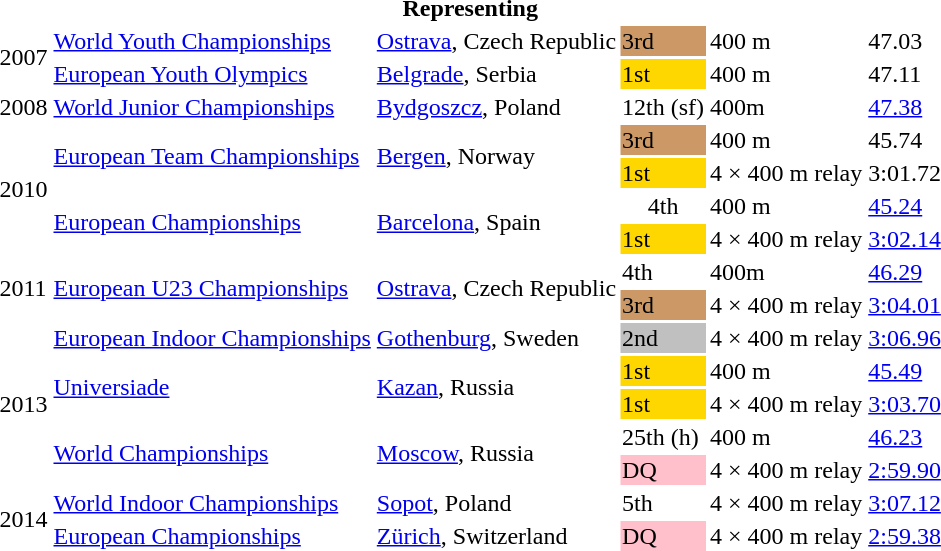<table>
<tr>
<th colspan="6">Representing </th>
</tr>
<tr>
<td rowspan=2>2007</td>
<td><a href='#'>World Youth Championships</a></td>
<td><a href='#'>Ostrava</a>, Czech Republic</td>
<td bgcolor="CC9966">3rd</td>
<td>400 m</td>
<td>47.03</td>
</tr>
<tr>
<td><a href='#'>European Youth Olympics</a></td>
<td><a href='#'>Belgrade</a>, Serbia</td>
<td bgcolor=gold>1st</td>
<td>400 m</td>
<td>47.11</td>
</tr>
<tr>
<td>2008</td>
<td><a href='#'>World Junior Championships</a></td>
<td><a href='#'>Bydgoszcz</a>, Poland</td>
<td>12th (sf)</td>
<td>400m</td>
<td><a href='#'>47.38</a></td>
</tr>
<tr>
<td rowspan=4>2010</td>
<td rowspan=2><a href='#'>European Team Championships</a></td>
<td rowspan=2><a href='#'>Bergen</a>, Norway</td>
<td bgcolor="CC9966">3rd</td>
<td>400 m</td>
<td>45.74</td>
</tr>
<tr>
<td bgcolor="gold">1st</td>
<td>4 × 400 m relay</td>
<td>3:01.72</td>
</tr>
<tr>
<td rowspan=2><a href='#'>European Championships</a></td>
<td rowspan=2><a href='#'>Barcelona</a>, Spain</td>
<td align="center">4th</td>
<td>400 m</td>
<td><a href='#'>45.24</a></td>
</tr>
<tr>
<td bgcolor="gold">1st</td>
<td>4 × 400 m relay</td>
<td><a href='#'>3:02.14</a></td>
</tr>
<tr>
<td rowspan=2>2011</td>
<td rowspan=2><a href='#'>European U23 Championships</a></td>
<td rowspan=2><a href='#'>Ostrava</a>, Czech Republic</td>
<td>4th</td>
<td>400m</td>
<td><a href='#'>46.29</a></td>
</tr>
<tr>
<td bgcolor="cc9966">3rd</td>
<td>4 × 400 m relay</td>
<td><a href='#'>3:04.01</a></td>
</tr>
<tr>
<td rowspan=5>2013</td>
<td><a href='#'>European Indoor Championships</a></td>
<td><a href='#'>Gothenburg</a>, Sweden</td>
<td bgcolor="silver">2nd</td>
<td>4 × 400 m relay</td>
<td><a href='#'>3:06.96</a></td>
</tr>
<tr>
<td rowspan=2><a href='#'>Universiade</a></td>
<td rowspan=2><a href='#'>Kazan</a>, Russia</td>
<td bgcolor="gold">1st</td>
<td>400 m</td>
<td><a href='#'>45.49</a></td>
</tr>
<tr>
<td bgcolor="gold">1st</td>
<td>4 × 400 m relay</td>
<td><a href='#'>3:03.70</a></td>
</tr>
<tr>
<td rowspan=2><a href='#'>World Championships</a></td>
<td rowspan=2><a href='#'>Moscow</a>, Russia</td>
<td>25th (h)</td>
<td>400 m</td>
<td><a href='#'>46.23</a></td>
</tr>
<tr>
<td bgcolor="pink">DQ</td>
<td>4 × 400 m relay</td>
<td><a href='#'>2:59.90</a></td>
</tr>
<tr>
<td rowspan=2>2014</td>
<td><a href='#'>World Indoor Championships</a></td>
<td><a href='#'>Sopot</a>, Poland</td>
<td>5th</td>
<td>4 × 400 m relay</td>
<td><a href='#'>3:07.12</a></td>
</tr>
<tr>
<td><a href='#'>European Championships</a></td>
<td><a href='#'>Zürich</a>, Switzerland</td>
<td bgcolor="pink">DQ</td>
<td>4 × 400 m relay</td>
<td><a href='#'>2:59.38</a></td>
</tr>
</table>
